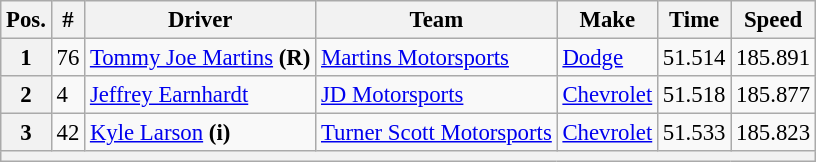<table class="wikitable" style="font-size:95%">
<tr>
<th>Pos.</th>
<th>#</th>
<th>Driver</th>
<th>Team</th>
<th>Make</th>
<th>Time</th>
<th>Speed</th>
</tr>
<tr>
<th>1</th>
<td>76</td>
<td><a href='#'>Tommy Joe Martins</a> <strong>(R)</strong></td>
<td><a href='#'>Martins Motorsports</a></td>
<td><a href='#'>Dodge</a></td>
<td>51.514</td>
<td>185.891</td>
</tr>
<tr>
<th>2</th>
<td>4</td>
<td><a href='#'>Jeffrey Earnhardt</a></td>
<td><a href='#'>JD Motorsports</a></td>
<td><a href='#'>Chevrolet</a></td>
<td>51.518</td>
<td>185.877</td>
</tr>
<tr>
<th>3</th>
<td>42</td>
<td><a href='#'>Kyle Larson</a> <strong>(i)</strong></td>
<td><a href='#'>Turner Scott Motorsports</a></td>
<td><a href='#'>Chevrolet</a></td>
<td>51.533</td>
<td>185.823</td>
</tr>
<tr>
<th colspan="7"></th>
</tr>
</table>
